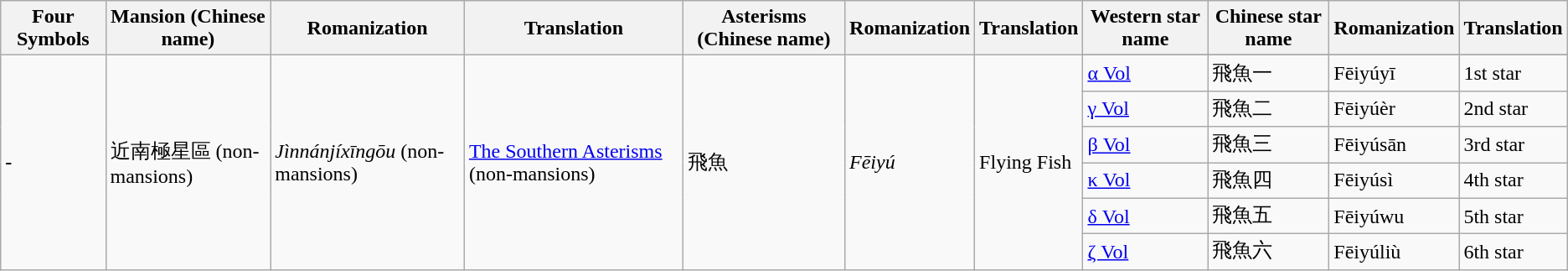<table class="wikitable">
<tr>
<th><strong>Four Symbols</strong></th>
<th><strong>Mansion (Chinese name)</strong></th>
<th><strong>Romanization</strong></th>
<th><strong>Translation</strong></th>
<th><strong>Asterisms (Chinese name)</strong></th>
<th><strong>Romanization</strong></th>
<th><strong>Translation</strong></th>
<th><strong>Western star name</strong></th>
<th><strong>Chinese star name</strong></th>
<th><strong>Romanization</strong></th>
<th><strong>Translation</strong></th>
</tr>
<tr>
<td rowspan="7"><strong>-</strong></td>
<td rowspan="7">近南極星區 (non-mansions)</td>
<td rowspan="7"><em>Jìnnánjíxīngōu</em> (non-mansions)</td>
<td rowspan="7"><a href='#'>The Southern Asterisms</a> (non-mansions)</td>
<td rowspan="7">飛魚</td>
<td rowspan="7"><em>Fēiyú</em></td>
<td rowspan="7">Flying Fish</td>
</tr>
<tr>
<td><a href='#'>α Vol</a></td>
<td>飛魚一</td>
<td>Fēiyúyī</td>
<td>1st star</td>
</tr>
<tr>
<td><a href='#'>γ Vol</a></td>
<td>飛魚二</td>
<td>Fēiyúèr</td>
<td>2nd star</td>
</tr>
<tr>
<td><a href='#'>β Vol</a></td>
<td>飛魚三</td>
<td>Fēiyúsān</td>
<td>3rd star</td>
</tr>
<tr>
<td><a href='#'>κ Vol</a></td>
<td>飛魚四</td>
<td>Fēiyúsì</td>
<td>4th star</td>
</tr>
<tr>
<td><a href='#'>δ Vol</a></td>
<td>飛魚五</td>
<td>Fēiyúwu</td>
<td>5th star</td>
</tr>
<tr>
<td><a href='#'>ζ Vol</a></td>
<td>飛魚六</td>
<td>Fēiyúliù</td>
<td>6th star</td>
</tr>
</table>
